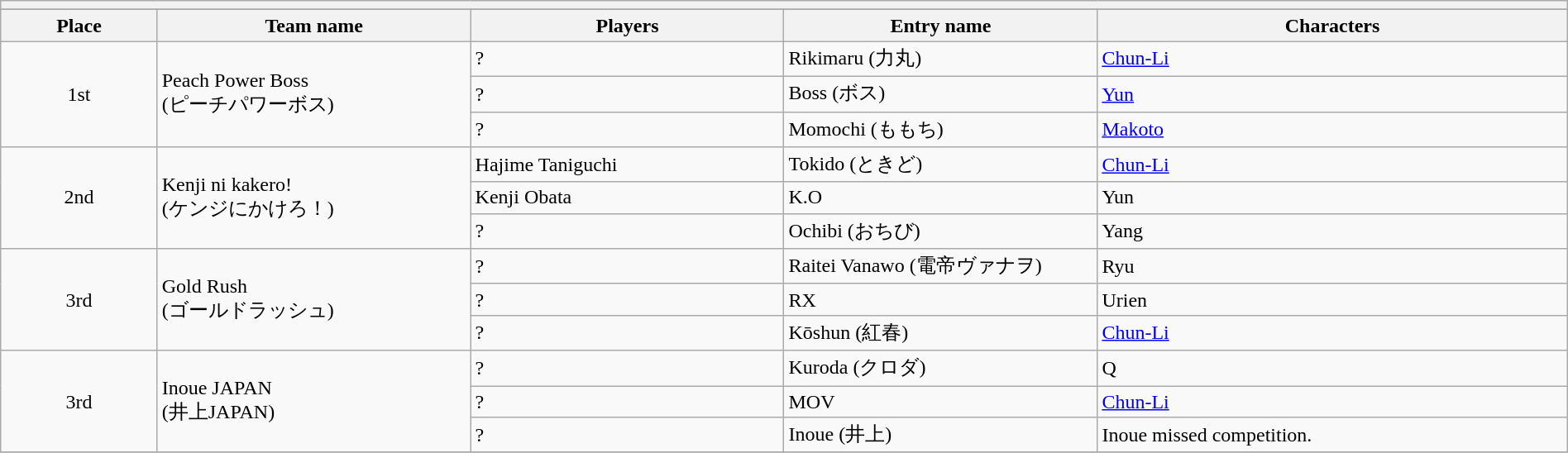<table class="wikitable" width=100%>
<tr>
<th colspan=5></th>
</tr>
<tr bgcolor="#dddddd">
</tr>
<tr>
<th width=10%>Place</th>
<th width=20%>Team name</th>
<th width=20%>Players</th>
<th width=20%>Entry name</th>
<th width=30%>Characters</th>
</tr>
<tr>
<td align=center rowspan="3">1st</td>
<td rowspan="3">Peach Power Boss<br>(ピーチパワーボス)</td>
<td>?</td>
<td>Rikimaru (力丸)</td>
<td><a href='#'>Chun-Li</a></td>
</tr>
<tr>
<td>?</td>
<td>Boss (ボス)</td>
<td><a href='#'>Yun</a></td>
</tr>
<tr>
<td>?</td>
<td>Momochi (ももち)</td>
<td><a href='#'>Makoto</a></td>
</tr>
<tr>
<td align=center rowspan="3">2nd</td>
<td rowspan="3">Kenji ni kakero!<br>(ケンジにかけろ！)</td>
<td>Hajime Taniguchi</td>
<td>Tokido (ときど)</td>
<td><a href='#'>Chun-Li</a></td>
</tr>
<tr>
<td>Kenji Obata</td>
<td>K.O</td>
<td>Yun</td>
</tr>
<tr>
<td>?</td>
<td>Ochibi (おちび)</td>
<td>Yang</td>
</tr>
<tr>
<td align=center rowspan="3">3rd</td>
<td rowspan="3">Gold Rush<br>(ゴールドラッシュ)</td>
<td>?</td>
<td>Raitei Vanawo (電帝ヴァナヲ)</td>
<td>Ryu</td>
</tr>
<tr>
<td>?</td>
<td>RX</td>
<td>Urien</td>
</tr>
<tr>
<td>?</td>
<td>Kōshun (紅春)</td>
<td><a href='#'>Chun-Li</a></td>
</tr>
<tr>
<td align=center rowspan="3">3rd</td>
<td rowspan="3">Inoue JAPAN<br>(井上JAPAN)</td>
<td>?</td>
<td>Kuroda (クロダ)</td>
<td>Q</td>
</tr>
<tr>
<td>?</td>
<td>MOV</td>
<td><a href='#'>Chun-Li</a></td>
</tr>
<tr>
<td>?</td>
<td>Inoue (井上)</td>
<td>Inoue missed competition.</td>
</tr>
<tr>
</tr>
</table>
